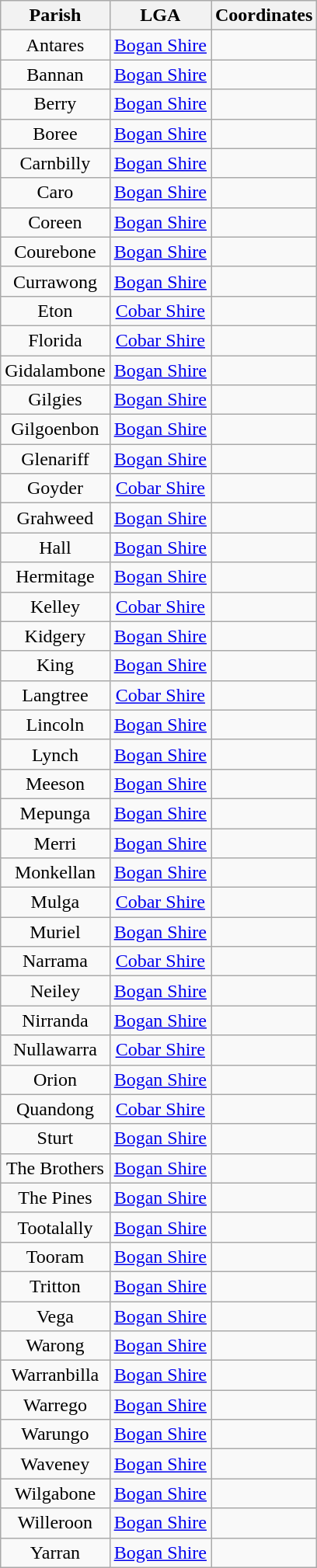<table class="wikitable sortable" style="text-align:center">
<tr>
<th>Parish</th>
<th>LGA</th>
<th>Coordinates</th>
</tr>
<tr>
<td>Antares</td>
<td><a href='#'>Bogan Shire</a></td>
<td></td>
</tr>
<tr>
<td>Bannan</td>
<td><a href='#'>Bogan Shire</a></td>
<td></td>
</tr>
<tr>
<td>Berry</td>
<td><a href='#'>Bogan Shire</a></td>
<td></td>
</tr>
<tr>
<td>Boree</td>
<td><a href='#'>Bogan Shire</a></td>
<td></td>
</tr>
<tr>
<td>Carnbilly</td>
<td><a href='#'>Bogan Shire</a></td>
<td></td>
</tr>
<tr>
<td>Caro</td>
<td><a href='#'>Bogan Shire</a></td>
<td></td>
</tr>
<tr>
<td>Coreen</td>
<td><a href='#'>Bogan Shire</a></td>
<td></td>
</tr>
<tr>
<td>Courebone</td>
<td><a href='#'>Bogan Shire</a></td>
<td></td>
</tr>
<tr>
<td>Currawong</td>
<td><a href='#'>Bogan Shire</a></td>
<td></td>
</tr>
<tr>
<td>Eton</td>
<td><a href='#'>Cobar Shire</a></td>
<td></td>
</tr>
<tr>
<td>Florida</td>
<td><a href='#'>Cobar Shire</a></td>
<td></td>
</tr>
<tr>
<td>Gidalambone</td>
<td><a href='#'>Bogan Shire</a></td>
<td></td>
</tr>
<tr>
<td>Gilgies</td>
<td><a href='#'>Bogan Shire</a></td>
<td></td>
</tr>
<tr>
<td>Gilgoenbon</td>
<td><a href='#'>Bogan Shire</a></td>
<td></td>
</tr>
<tr>
<td>Glenariff</td>
<td><a href='#'>Bogan Shire</a></td>
<td></td>
</tr>
<tr>
<td>Goyder</td>
<td><a href='#'>Cobar Shire</a></td>
<td></td>
</tr>
<tr>
<td>Grahweed</td>
<td><a href='#'>Bogan Shire</a></td>
<td></td>
</tr>
<tr>
<td>Hall</td>
<td><a href='#'>Bogan Shire</a></td>
<td></td>
</tr>
<tr>
<td>Hermitage</td>
<td><a href='#'>Bogan Shire</a></td>
<td></td>
</tr>
<tr>
<td>Kelley</td>
<td><a href='#'>Cobar Shire</a></td>
<td></td>
</tr>
<tr>
<td>Kidgery</td>
<td><a href='#'>Bogan Shire</a></td>
<td></td>
</tr>
<tr>
<td>King</td>
<td><a href='#'>Bogan Shire</a></td>
<td></td>
</tr>
<tr>
<td>Langtree</td>
<td><a href='#'>Cobar Shire</a></td>
<td></td>
</tr>
<tr>
<td>Lincoln</td>
<td><a href='#'>Bogan Shire</a></td>
<td></td>
</tr>
<tr>
<td>Lynch</td>
<td><a href='#'>Bogan Shire</a></td>
<td></td>
</tr>
<tr>
<td>Meeson</td>
<td><a href='#'>Bogan Shire</a></td>
<td></td>
</tr>
<tr>
<td>Mepunga</td>
<td><a href='#'>Bogan Shire</a></td>
<td></td>
</tr>
<tr>
<td>Merri</td>
<td><a href='#'>Bogan Shire</a></td>
<td></td>
</tr>
<tr>
<td>Monkellan</td>
<td><a href='#'>Bogan Shire</a></td>
<td></td>
</tr>
<tr>
<td>Mulga</td>
<td><a href='#'>Cobar Shire</a></td>
<td></td>
</tr>
<tr>
<td>Muriel</td>
<td><a href='#'>Bogan Shire</a></td>
<td></td>
</tr>
<tr>
<td>Narrama</td>
<td><a href='#'>Cobar Shire</a></td>
<td></td>
</tr>
<tr>
<td>Neiley</td>
<td><a href='#'>Bogan Shire</a></td>
<td></td>
</tr>
<tr>
<td>Nirranda</td>
<td><a href='#'>Bogan Shire</a></td>
<td></td>
</tr>
<tr>
<td>Nullawarra</td>
<td><a href='#'>Cobar Shire</a></td>
<td></td>
</tr>
<tr>
<td>Orion</td>
<td><a href='#'>Bogan Shire</a></td>
<td></td>
</tr>
<tr>
<td>Quandong</td>
<td><a href='#'>Cobar Shire</a></td>
<td></td>
</tr>
<tr>
<td>Sturt</td>
<td><a href='#'>Bogan Shire</a></td>
<td></td>
</tr>
<tr>
<td>The Brothers</td>
<td><a href='#'>Bogan Shire</a></td>
<td></td>
</tr>
<tr>
<td>The Pines</td>
<td><a href='#'>Bogan Shire</a></td>
<td></td>
</tr>
<tr>
<td>Tootalally</td>
<td><a href='#'>Bogan Shire</a></td>
<td></td>
</tr>
<tr>
<td>Tooram</td>
<td><a href='#'>Bogan Shire</a></td>
<td></td>
</tr>
<tr>
<td>Tritton</td>
<td><a href='#'>Bogan Shire</a></td>
<td></td>
</tr>
<tr>
<td>Vega</td>
<td><a href='#'>Bogan Shire</a></td>
<td></td>
</tr>
<tr>
<td>Warong</td>
<td><a href='#'>Bogan Shire</a></td>
<td></td>
</tr>
<tr>
<td>Warranbilla</td>
<td><a href='#'>Bogan Shire</a></td>
<td></td>
</tr>
<tr>
<td>Warrego</td>
<td><a href='#'>Bogan Shire</a></td>
<td></td>
</tr>
<tr>
<td>Warungo</td>
<td><a href='#'>Bogan Shire</a></td>
<td></td>
</tr>
<tr>
<td>Waveney</td>
<td><a href='#'>Bogan Shire</a></td>
<td></td>
</tr>
<tr>
<td>Wilgabone</td>
<td><a href='#'>Bogan Shire</a></td>
<td></td>
</tr>
<tr>
<td>Willeroon</td>
<td><a href='#'>Bogan Shire</a></td>
<td></td>
</tr>
<tr>
<td>Yarran</td>
<td><a href='#'>Bogan Shire</a></td>
<td></td>
</tr>
</table>
